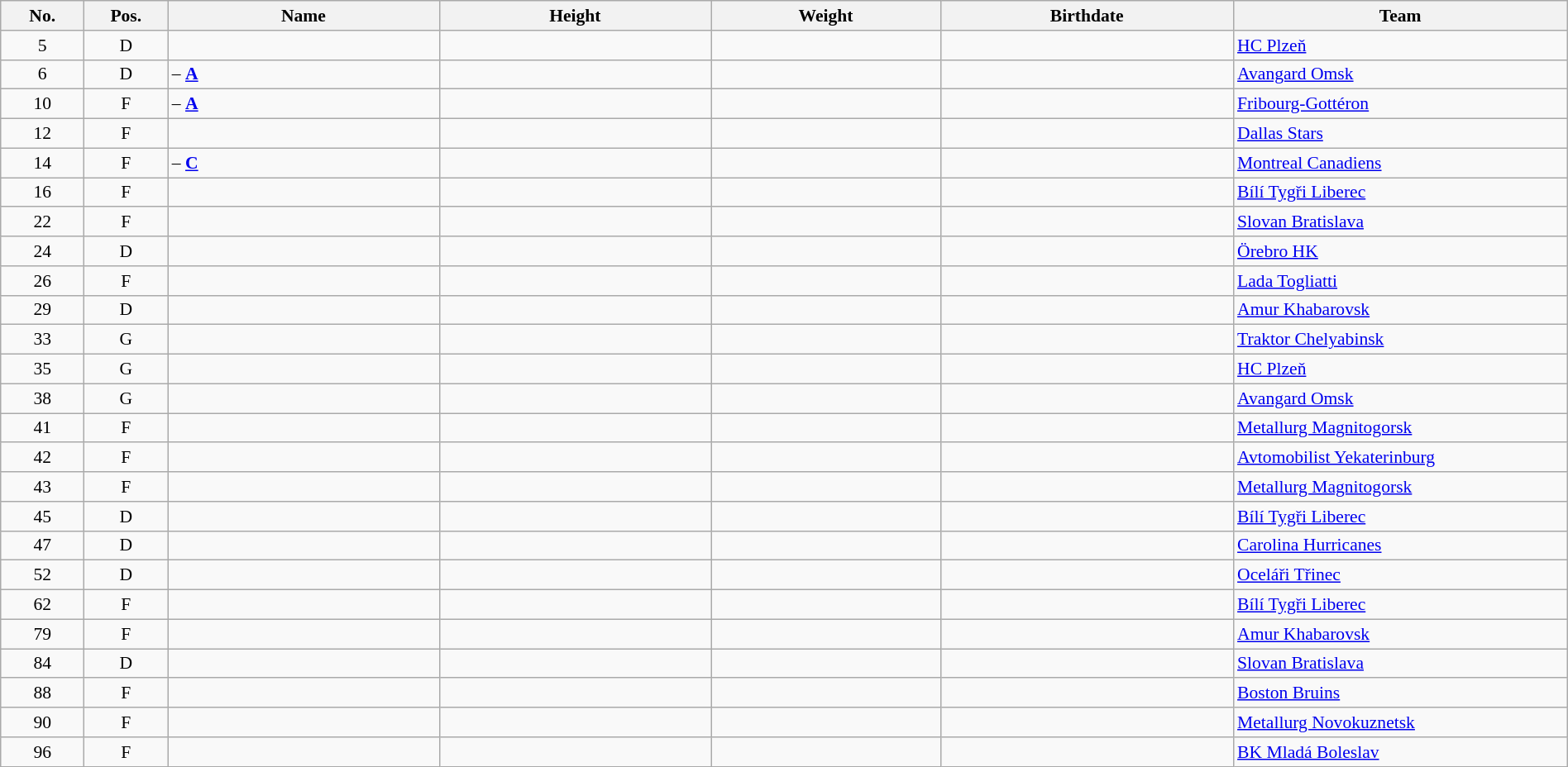<table width="100%" class="wikitable sortable" style="font-size: 90%; text-align: center;">
<tr>
<th style="width:  4%;">No.</th>
<th style="width:  4%;">Pos.</th>
<th style="width: 13%;">Name</th>
<th style="width: 13%;">Height</th>
<th style="width: 11%;">Weight</th>
<th style="width: 14%;">Birthdate</th>
<th style="width: 16%;">Team</th>
</tr>
<tr>
<td>5</td>
<td>D</td>
<td align=left></td>
<td></td>
<td></td>
<td></td>
<td style="text-align:left;"> <a href='#'>HC Plzeň</a></td>
</tr>
<tr>
<td>6</td>
<td>D</td>
<td align=left> – <strong><a href='#'>A</a></strong></td>
<td></td>
<td></td>
<td></td>
<td style="text-align:left;"> <a href='#'>Avangard Omsk</a></td>
</tr>
<tr>
<td>10</td>
<td>F</td>
<td align=left> – <strong><a href='#'>A</a></strong></td>
<td></td>
<td></td>
<td></td>
<td style="text-align:left;"> <a href='#'>Fribourg-Gottéron</a></td>
</tr>
<tr>
<td>12</td>
<td>F</td>
<td align=left></td>
<td></td>
<td></td>
<td></td>
<td style="text-align:left;"> <a href='#'>Dallas Stars</a></td>
</tr>
<tr>
<td>14</td>
<td>F</td>
<td align=left> – <strong><a href='#'>C</a></strong></td>
<td></td>
<td></td>
<td></td>
<td style="text-align:left;"> <a href='#'>Montreal Canadiens</a></td>
</tr>
<tr>
<td>16</td>
<td>F</td>
<td align=left></td>
<td></td>
<td></td>
<td></td>
<td style="text-align:left;"> <a href='#'>Bílí Tygři Liberec</a></td>
</tr>
<tr>
<td>22</td>
<td>F</td>
<td align=left></td>
<td></td>
<td></td>
<td></td>
<td style="text-align:left;"> <a href='#'>Slovan Bratislava</a></td>
</tr>
<tr>
<td>24</td>
<td>D</td>
<td align=left></td>
<td></td>
<td></td>
<td></td>
<td style="text-align:left;"> <a href='#'>Örebro HK</a></td>
</tr>
<tr>
<td>26</td>
<td>F</td>
<td align=left></td>
<td></td>
<td></td>
<td></td>
<td style="text-align:left;"> <a href='#'>Lada Togliatti</a></td>
</tr>
<tr>
<td>29</td>
<td>D</td>
<td align=left></td>
<td></td>
<td></td>
<td></td>
<td style="text-align:left;"> <a href='#'>Amur Khabarovsk</a></td>
</tr>
<tr>
<td>33</td>
<td>G</td>
<td align=left></td>
<td></td>
<td></td>
<td></td>
<td style="text-align:left;"> <a href='#'>Traktor Chelyabinsk</a></td>
</tr>
<tr>
<td>35</td>
<td>G</td>
<td align=left></td>
<td></td>
<td></td>
<td></td>
<td style="text-align:left;"> <a href='#'>HC Plzeň</a></td>
</tr>
<tr>
<td>38</td>
<td>G</td>
<td align=left></td>
<td></td>
<td></td>
<td></td>
<td style="text-align:left;"> <a href='#'>Avangard Omsk</a></td>
</tr>
<tr>
<td>41</td>
<td>F</td>
<td align=left></td>
<td></td>
<td></td>
<td></td>
<td style="text-align:left;"> <a href='#'>Metallurg Magnitogorsk</a></td>
</tr>
<tr>
<td>42</td>
<td>F</td>
<td align=left></td>
<td></td>
<td></td>
<td></td>
<td style="text-align:left;"> <a href='#'>Avtomobilist Yekaterinburg</a></td>
</tr>
<tr>
<td>43</td>
<td>F</td>
<td align=left></td>
<td></td>
<td></td>
<td></td>
<td style="text-align:left;"> <a href='#'>Metallurg Magnitogorsk</a></td>
</tr>
<tr>
<td>45</td>
<td>D</td>
<td align=left></td>
<td></td>
<td></td>
<td></td>
<td style="text-align:left;"> <a href='#'>Bílí Tygři Liberec</a></td>
</tr>
<tr>
<td>47</td>
<td>D</td>
<td align=left></td>
<td></td>
<td></td>
<td></td>
<td style="text-align:left;"> <a href='#'>Carolina Hurricanes</a></td>
</tr>
<tr>
<td>52</td>
<td>D</td>
<td align=left></td>
<td></td>
<td></td>
<td></td>
<td style="text-align:left;"> <a href='#'>Oceláři Třinec</a></td>
</tr>
<tr>
<td>62</td>
<td>F</td>
<td align=left></td>
<td></td>
<td></td>
<td></td>
<td style="text-align:left;"> <a href='#'>Bílí Tygři Liberec</a></td>
</tr>
<tr>
<td>79</td>
<td>F</td>
<td align=left></td>
<td></td>
<td></td>
<td></td>
<td style="text-align:left;"> <a href='#'>Amur Khabarovsk</a></td>
</tr>
<tr>
<td>84</td>
<td>D</td>
<td align=left></td>
<td></td>
<td></td>
<td></td>
<td style="text-align:left;"> <a href='#'>Slovan Bratislava</a></td>
</tr>
<tr>
<td>88</td>
<td>F</td>
<td align=left></td>
<td></td>
<td></td>
<td></td>
<td style="text-align:left;"> <a href='#'>Boston Bruins</a></td>
</tr>
<tr>
<td>90</td>
<td>F</td>
<td align=left></td>
<td></td>
<td></td>
<td></td>
<td style="text-align:left;"> <a href='#'>Metallurg Novokuznetsk</a></td>
</tr>
<tr>
<td>96</td>
<td>F</td>
<td align=left></td>
<td></td>
<td></td>
<td></td>
<td style="text-align:left;"> <a href='#'>BK Mladá Boleslav</a></td>
</tr>
</table>
